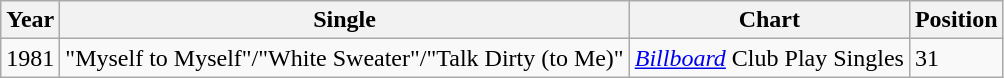<table class="wikitable">
<tr>
<th align="left">Year</th>
<th align="left">Single</th>
<th align="left">Chart</th>
<th align="left">Position</th>
</tr>
<tr>
<td align="left">1981</td>
<td align="left">"Myself to Myself"/"White Sweater"/"Talk Dirty (to Me)"</td>
<td align="left"><em><a href='#'>Billboard</a></em> Club Play Singles</td>
<td align="left">31</td>
</tr>
</table>
